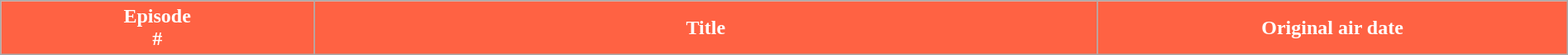<table class="wikitable plainrowheaders" style="width:100%; margin:auto;">
<tr>
<th scope="col" style="background-color:#FF6243; color: white; width: 20%">Episode<br>#</th>
<th scope="col" style="background-color:#FF6243; color: white; width: 50%">Title</th>
<th scope="col" style="background-color:#FF6243; color: white; width: 30%;">Original air date<br>












</th>
</tr>
</table>
